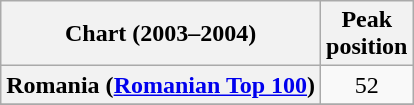<table class="wikitable sortable plainrowheaders" style="text-align:center">
<tr>
<th scope="col">Chart (2003–2004)</th>
<th scope="col">Peak<br>position</th>
</tr>
<tr>
<th scope="row">Romania (<a href='#'>Romanian Top 100</a>)</th>
<td>52</td>
</tr>
<tr>
</tr>
</table>
